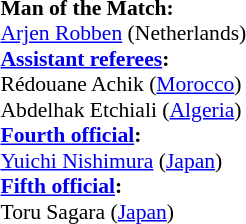<table width=50% style="font-size:90%">
<tr>
<td><br><strong>Man of the Match:</strong>
<br><a href='#'>Arjen Robben</a> (Netherlands)<br><strong><a href='#'>Assistant referees</a>:</strong>
<br>Rédouane Achik (<a href='#'>Morocco</a>)
<br>Abdelhak Etchiali (<a href='#'>Algeria</a>)
<br><strong><a href='#'>Fourth official</a>:</strong>
<br><a href='#'>Yuichi Nishimura</a> (<a href='#'>Japan</a>)
<br><strong><a href='#'>Fifth official</a>:</strong>
<br>Toru Sagara (<a href='#'>Japan</a>)</td>
</tr>
</table>
